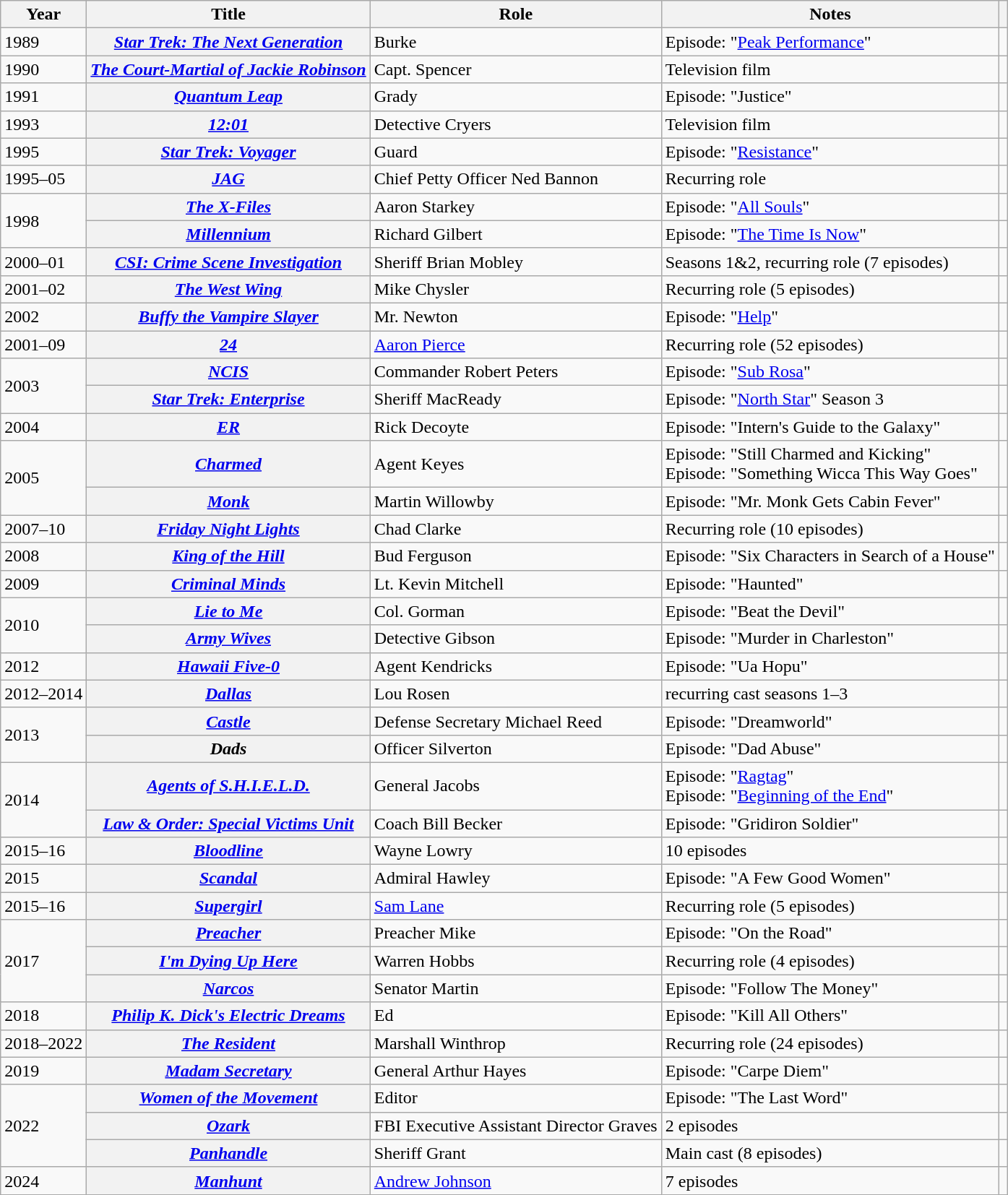<table class="wikitable sortable plainrowheaders unsortable">
<tr>
<th scope=col>Year</th>
<th scope=col>Title</th>
<th scope=col>Role</th>
<th scope=col class="sortable">Notes</th>
<th scope=col class="unsortable"></th>
</tr>
<tr>
<td>1989</td>
<th scope=row><em><a href='#'>Star Trek: The Next Generation</a></em></th>
<td>Burke</td>
<td>Episode: "<a href='#'>Peak Performance</a>"</td>
<td></td>
</tr>
<tr>
<td>1990</td>
<th scope=row><em><a href='#'>The Court-Martial of Jackie Robinson</a></em></th>
<td>Capt. Spencer</td>
<td>Television film</td>
<td></td>
</tr>
<tr>
<td>1991</td>
<th scope=row><em><a href='#'>Quantum Leap</a></em></th>
<td>Grady</td>
<td>Episode: "Justice"</td>
<td></td>
</tr>
<tr>
<td>1993</td>
<th scope=row><em><a href='#'>12:01</a></em></th>
<td>Detective Cryers</td>
<td>Television film</td>
<td></td>
</tr>
<tr>
<td>1995</td>
<th scope=row><em><a href='#'>Star Trek: Voyager</a></em></th>
<td>Guard</td>
<td>Episode: "<a href='#'>Resistance</a>"</td>
<td></td>
</tr>
<tr>
<td>1995–05</td>
<th scope=row><em><a href='#'>JAG</a></em></th>
<td>Chief Petty Officer Ned Bannon</td>
<td>Recurring role</td>
<td></td>
</tr>
<tr>
<td rowspan=2>1998</td>
<th scope=row><em><a href='#'>The X-Files</a></em></th>
<td>Aaron Starkey</td>
<td>Episode: "<a href='#'>All Souls</a>"</td>
<td style="text-align:center;"></td>
</tr>
<tr>
<th scope=row><em><a href='#'>Millennium</a></em></th>
<td>Richard Gilbert</td>
<td>Episode: "<a href='#'>The Time Is Now</a>"</td>
<td></td>
</tr>
<tr>
<td>2000–01</td>
<th scope=row><em><a href='#'>CSI: Crime Scene Investigation</a></em></th>
<td>Sheriff Brian Mobley</td>
<td>Seasons 1&2, recurring role (7 episodes)</td>
<td></td>
</tr>
<tr>
<td>2001–02</td>
<th scope=row><em><a href='#'>The West Wing</a></em></th>
<td>Mike Chysler</td>
<td>Recurring role (5 episodes)</td>
<td></td>
</tr>
<tr>
<td>2002</td>
<th scope=row><em><a href='#'>Buffy the Vampire Slayer</a></em></th>
<td>Mr. Newton</td>
<td>Episode: "<a href='#'>Help</a>"</td>
<td></td>
</tr>
<tr>
<td>2001–09</td>
<th scope=row><em><a href='#'>24</a></em></th>
<td><a href='#'>Aaron Pierce</a></td>
<td>Recurring role (52 episodes)</td>
<td></td>
</tr>
<tr>
<td rowspan=2>2003</td>
<th scope=row><em><a href='#'>NCIS</a></em></th>
<td>Commander Robert Peters</td>
<td>Episode: "<a href='#'>Sub Rosa</a>"</td>
<td></td>
</tr>
<tr>
<th scope=row><em><a href='#'>Star Trek: Enterprise</a></em></th>
<td>Sheriff MacReady</td>
<td>Episode: "<a href='#'>North Star</a>" Season 3</td>
<td></td>
</tr>
<tr>
<td>2004</td>
<th scope=row><em><a href='#'>ER</a></em></th>
<td>Rick Decoyte</td>
<td>Episode: "Intern's Guide to the Galaxy"</td>
<td></td>
</tr>
<tr>
<td rowspan=2>2005</td>
<th scope=row><em><a href='#'>Charmed</a></em></th>
<td>Agent Keyes</td>
<td>Episode: "Still Charmed and Kicking"<br>Episode: "Something Wicca This Way Goes"</td>
<td></td>
</tr>
<tr>
<th scope=row><em><a href='#'>Monk</a></em></th>
<td>Martin Willowby</td>
<td>Episode: "Mr. Monk Gets Cabin Fever"</td>
<td></td>
</tr>
<tr>
<td>2007–10</td>
<th scope=row><em><a href='#'>Friday Night Lights</a></em></th>
<td>Chad Clarke</td>
<td>Recurring role (10 episodes)</td>
<td></td>
</tr>
<tr>
<td>2008</td>
<th scope=row><em><a href='#'>King of the Hill</a></em></th>
<td>Bud Ferguson</td>
<td>Episode: "Six Characters in Search of a House"</td>
<td></td>
</tr>
<tr>
<td>2009</td>
<th scope=row><em><a href='#'>Criminal Minds</a></em></th>
<td>Lt. Kevin Mitchell</td>
<td>Episode: "Haunted"</td>
<td></td>
</tr>
<tr>
<td rowspan=2>2010</td>
<th scope=row><em><a href='#'>Lie to Me</a></em></th>
<td>Col. Gorman</td>
<td>Episode: "Beat the Devil"</td>
<td></td>
</tr>
<tr>
<th scope=row><em><a href='#'>Army Wives</a></em></th>
<td>Detective Gibson</td>
<td>Episode: "Murder in Charleston"</td>
<td></td>
</tr>
<tr>
<td>2012</td>
<th scope=row><em><a href='#'>Hawaii Five-0</a></em></th>
<td>Agent Kendricks</td>
<td>Episode: "Ua Hopu"</td>
<td></td>
</tr>
<tr>
<td>2012–2014</td>
<th scope=row><em><a href='#'>Dallas</a></em></th>
<td>Lou Rosen</td>
<td>recurring cast seasons 1–3</td>
<td></td>
</tr>
<tr>
<td rowspan=2>2013</td>
<th scope=row><em><a href='#'>Castle</a></em></th>
<td>Defense Secretary Michael Reed</td>
<td>Episode: "Dreamworld"</td>
<td></td>
</tr>
<tr>
<th scope=row><em>Dads</em></th>
<td>Officer Silverton</td>
<td>Episode: "Dad Abuse"</td>
<td></td>
</tr>
<tr>
<td rowspan=2>2014</td>
<th scope=row><em><a href='#'>Agents of S.H.I.E.L.D.</a></em></th>
<td>General Jacobs</td>
<td>Episode: "<a href='#'>Ragtag</a>"<br>Episode: "<a href='#'>Beginning of the End</a>"</td>
<td></td>
</tr>
<tr>
<th scope=row><em><a href='#'>Law & Order: Special Victims Unit</a></em></th>
<td>Coach Bill Becker</td>
<td [Gridiron Soldier (Law and Order: Special Victims Unit)>Episode: "Gridiron Soldier"</td>
<td></td>
</tr>
<tr>
<td>2015–16</td>
<th scope=row><em><a href='#'>Bloodline</a></em></th>
<td>Wayne Lowry</td>
<td>10 episodes</td>
<td></td>
</tr>
<tr>
<td>2015</td>
<th scope=row><em><a href='#'>Scandal</a></em></th>
<td>Admiral Hawley</td>
<td>Episode: "A Few Good Women"</td>
<td></td>
</tr>
<tr>
<td>2015–16</td>
<th scope=row><em><a href='#'>Supergirl</a></em></th>
<td><a href='#'>Sam Lane</a></td>
<td>Recurring role (5 episodes)</td>
<td></td>
</tr>
<tr>
<td rowspan=3>2017</td>
<th scope=row><em><a href='#'>Preacher</a></em></th>
<td>Preacher Mike</td>
<td>Episode: "On the Road"</td>
<td></td>
</tr>
<tr>
<th scope=row><em><a href='#'>I'm Dying Up Here</a></em></th>
<td>Warren Hobbs</td>
<td>Recurring role (4 episodes)</td>
<td></td>
</tr>
<tr>
<th scope=row><em><a href='#'>Narcos</a></em></th>
<td>Senator Martin</td>
<td>Episode: "Follow The Money"</td>
<td></td>
</tr>
<tr>
<td>2018</td>
<th scope=row><em><a href='#'>Philip K. Dick's Electric Dreams</a></em></th>
<td>Ed</td>
<td>Episode: "Kill All Others"</td>
<td></td>
</tr>
<tr>
<td>2018–2022</td>
<th scope=row><em><a href='#'>The Resident</a></em></th>
<td>Marshall Winthrop</td>
<td>Recurring role (24 episodes)</td>
<td></td>
</tr>
<tr>
<td>2019</td>
<th scope=row><em><a href='#'>Madam Secretary</a></em></th>
<td>General Arthur Hayes</td>
<td>Episode: "Carpe Diem"</td>
<td></td>
</tr>
<tr>
<td rowspan=3>2022</td>
<th scope=row><em><a href='#'>Women of the Movement</a></em></th>
<td>Editor</td>
<td>Episode: "The Last Word"</td>
<td></td>
</tr>
<tr>
<th scope=row><em><a href='#'>Ozark</a></em></th>
<td>FBI Executive Assistant Director Graves</td>
<td>2 episodes</td>
<td></td>
</tr>
<tr>
<th scope=row><em><a href='#'>Panhandle</a></em></th>
<td>Sheriff Grant</td>
<td>Main cast (8 episodes)</td>
<td></td>
</tr>
<tr>
<td>2024</td>
<th scope=row><em><a href='#'>Manhunt</a></em></th>
<td><a href='#'>Andrew Johnson</a></td>
<td>7 episodes</td>
<td></td>
</tr>
</table>
